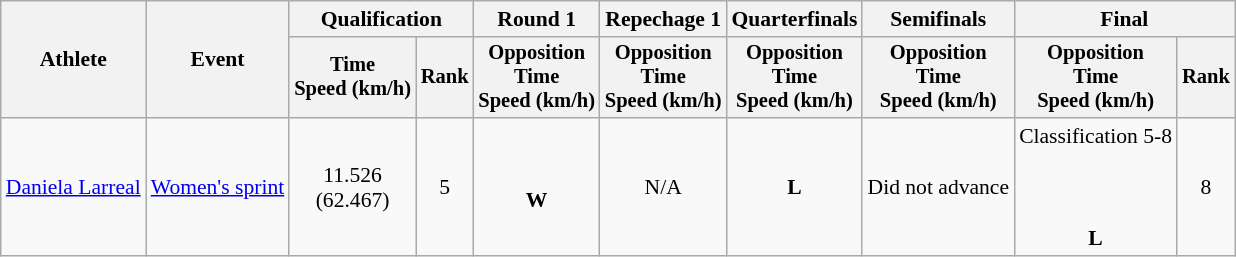<table class="wikitable" style="font-size:90%">
<tr>
<th rowspan="2">Athlete</th>
<th rowspan="2">Event</th>
<th colspan=2>Qualification</th>
<th>Round 1</th>
<th>Repechage 1</th>
<th>Quarterfinals</th>
<th>Semifinals</th>
<th colspan=2>Final</th>
</tr>
<tr style="font-size:95%">
<th>Time<br>Speed (km/h)</th>
<th>Rank</th>
<th>Opposition<br>Time<br>Speed (km/h)</th>
<th>Opposition<br>Time<br>Speed (km/h)</th>
<th>Opposition<br>Time<br>Speed (km/h)</th>
<th>Opposition<br>Time<br>Speed (km/h)</th>
<th>Opposition<br>Time<br>Speed (km/h)</th>
<th>Rank</th>
</tr>
<tr align=center>
<td align=left><a href='#'>Daniela Larreal</a></td>
<td align=left><a href='#'>Women's sprint</a></td>
<td>11.526<br>(62.467)</td>
<td>5</td>
<td><br><strong>W</strong></td>
<td>N/A</td>
<td><strong>L</strong></td>
<td>Did not advance</td>
<td>Classification 5-8<br><br><br><br><strong>L</strong></td>
<td>8</td>
</tr>
</table>
